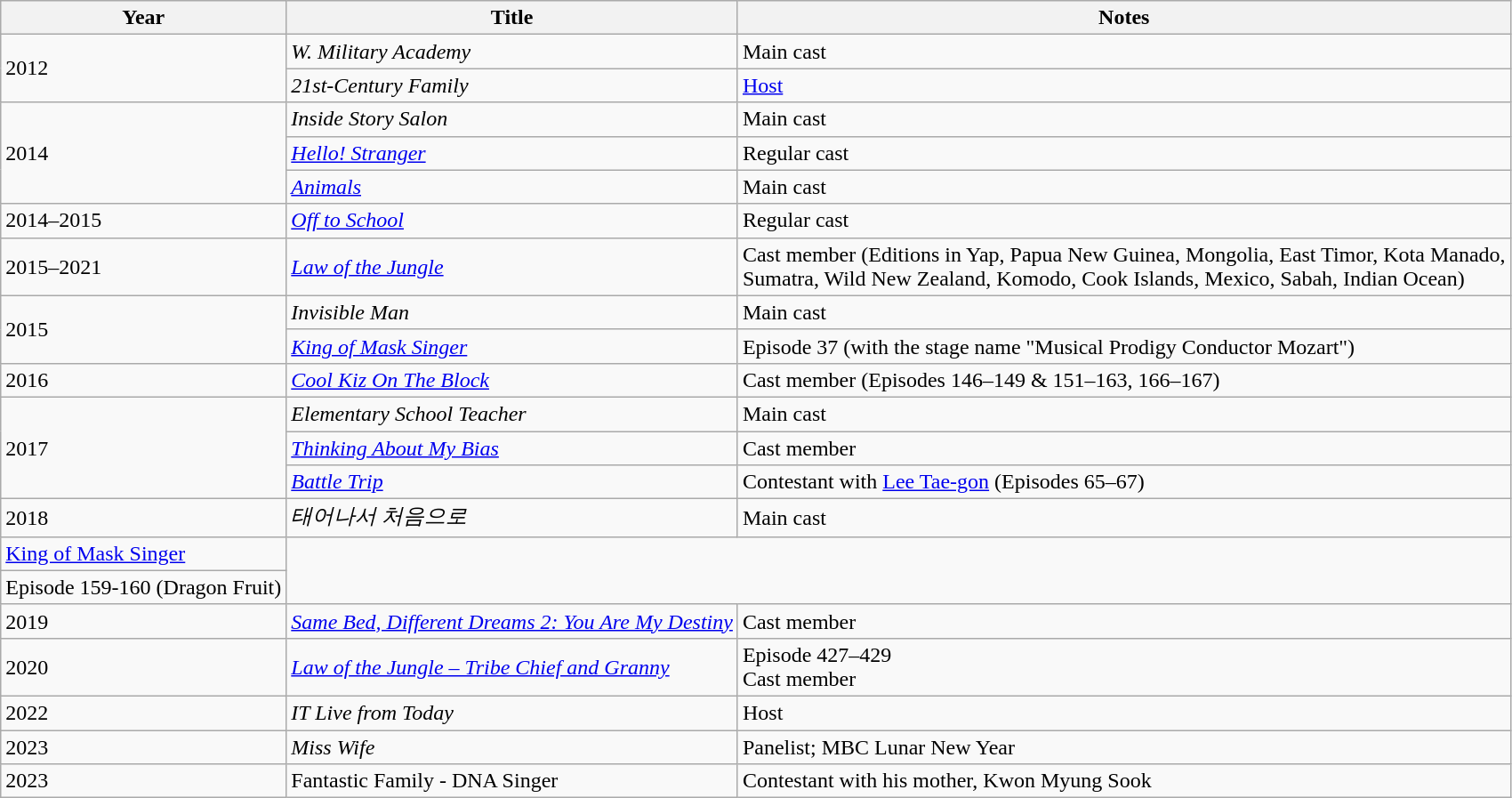<table class="wikitable">
<tr>
<th>Year</th>
<th>Title</th>
<th>Notes</th>
</tr>
<tr>
<td rowspan="2">2012</td>
<td><em>W. Military Academy</em></td>
<td>Main cast</td>
</tr>
<tr>
<td><em>21st-Century Family</em></td>
<td><a href='#'>Host</a></td>
</tr>
<tr>
<td rowspan="3">2014</td>
<td><em>Inside Story Salon </em></td>
<td>Main cast</td>
</tr>
<tr>
<td><em><a href='#'>Hello! Stranger</a></em></td>
<td>Regular cast</td>
</tr>
<tr>
<td><em><a href='#'>Animals</a></em></td>
<td>Main cast</td>
</tr>
<tr>
<td>2014–2015</td>
<td><em><a href='#'>Off to School</a></em></td>
<td>Regular cast</td>
</tr>
<tr>
<td>2015–2021</td>
<td><em><a href='#'>Law of the Jungle</a></em></td>
<td>Cast member (Editions in Yap, Papua New Guinea, Mongolia, East Timor, Kota Manado,<br>Sumatra, Wild New Zealand, Komodo, Cook Islands, Mexico, Sabah, Indian Ocean)</td>
</tr>
<tr>
<td rowspan="2">2015</td>
<td><em>Invisible Man</em></td>
<td>Main cast</td>
</tr>
<tr>
<td><em><a href='#'>King of Mask Singer</a></em></td>
<td>Episode 37 (with the stage name "Musical Prodigy Conductor Mozart")</td>
</tr>
<tr>
<td>2016</td>
<td><em><a href='#'>Cool Kiz On The Block</a></em></td>
<td>Cast member (Episodes 146–149 & 151–163, 166–167)</td>
</tr>
<tr>
<td rowspan="3">2017</td>
<td><em>Elementary School Teacher</em></td>
<td>Main cast</td>
</tr>
<tr>
<td><em><a href='#'>Thinking About My Bias</a></em></td>
<td>Cast member</td>
</tr>
<tr>
<td><em><a href='#'>Battle Trip</a></em></td>
<td>Contestant with <a href='#'>Lee Tae-gon</a> (Episodes 65–67)</td>
</tr>
<tr>
<td rowspan="1">2018</td>
<td><em>태어나서 처음으로</em></td>
<td>Main cast</td>
</tr>
<tr>
<td><a href='#'>King of Mask Singer</a></td>
</tr>
<tr>
<td>Episode 159-160 (Dragon Fruit)</td>
</tr>
<tr>
<td rowspan="1">2019</td>
<td><em><a href='#'>Same Bed, Different Dreams 2: You Are My Destiny</a></em></td>
<td>Cast member</td>
</tr>
<tr>
<td>2020</td>
<td><em><a href='#'>Law of the Jungle – Tribe Chief and Granny</a></em></td>
<td>Episode 427–429 <br>Cast member</td>
</tr>
<tr>
<td>2022</td>
<td><em>IT Live from Today</em></td>
<td>Host</td>
</tr>
<tr>
<td>2023</td>
<td><em>Miss Wife</em></td>
<td>Panelist; MBC Lunar New Year</td>
</tr>
<tr>
<td>2023</td>
<td>Fantastic Family - DNA Singer</td>
<td>Contestant with his mother, Kwon Myung Sook</td>
</tr>
</table>
